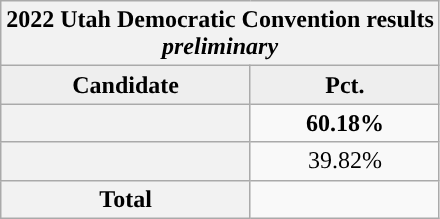<table class="wikitable plainrowheaders">
<tr>
<th colspan="2" >2022 Utah Democratic Convention results<br><em>preliminary</em></th>
</tr>
<tr style="background:#eee; text-align:center;">
<td style="text-align:center;"><strong>Candidate</strong></td>
<td style="text-align:center;"><strong>Pct.</strong></td>
</tr>
<tr>
<th scope="row"><strong></strong></th>
<td style="text-align:center;"><strong>60.18%</strong></td>
</tr>
<tr>
<th scope="row"></th>
<td style="text-align:center;">39.82%</td>
</tr>
<tr>
<th scope="row"><strong>Total</strong></th>
<td style="text-align:center;"><strong></strong></td>
</tr>
</table>
